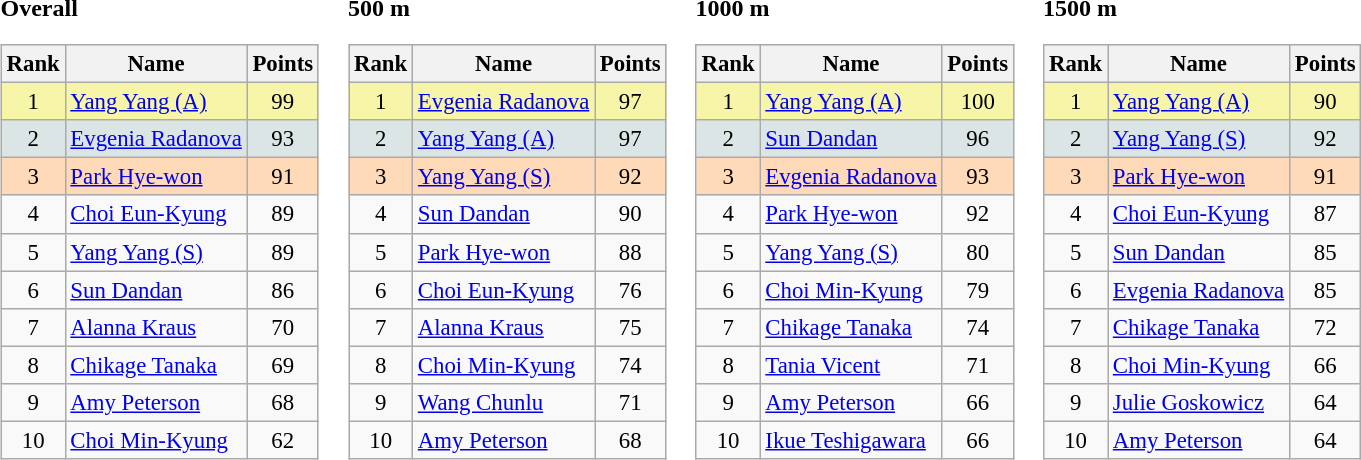<table>
<tr valign="top">
<td><br><strong>Overall</strong><br><table class="wikitable" style="font-size:95%; text-align: center">
<tr style="background:#dcdcdc;">
<th>Rank</th>
<th>Name</th>
<th>Points</th>
</tr>
<tr bgcolor="#F7F6A8" |>
<td>1</td>
<td align="left"> <a href='#'>Yang Yang (A)</a></td>
<td>99</td>
</tr>
<tr bgcolor="#DCE5E5">
<td>2</td>
<td align="left"> <a href='#'>Evgenia Radanova</a></td>
<td>93</td>
</tr>
<tr bgcolor="#FFDAB9">
<td>3</td>
<td align="left"> <a href='#'>Park Hye-won</a></td>
<td>91</td>
</tr>
<tr>
<td>4</td>
<td align="left"> <a href='#'>Choi Eun-Kyung</a></td>
<td>89</td>
</tr>
<tr>
<td>5</td>
<td align="left"> <a href='#'>Yang Yang (S)</a></td>
<td>89</td>
</tr>
<tr>
<td>6</td>
<td align="left"> <a href='#'>Sun Dandan</a></td>
<td>86</td>
</tr>
<tr>
<td>7</td>
<td align="left"> <a href='#'>Alanna Kraus</a></td>
<td>70</td>
</tr>
<tr>
<td>8</td>
<td align="left"> <a href='#'>Chikage Tanaka</a></td>
<td>69</td>
</tr>
<tr>
<td>9</td>
<td align="left"> <a href='#'>Amy Peterson</a></td>
<td>68</td>
</tr>
<tr>
<td>10</td>
<td align="left"> <a href='#'>Choi Min-Kyung</a></td>
<td>62</td>
</tr>
</table>
</td>
<td><br><strong>500 m</strong><br><table class="wikitable" style="font-size:95%; text-align: center">
<tr style="background:#dcdcdc;">
<th>Rank</th>
<th>Name</th>
<th>Points</th>
</tr>
<tr bgcolor="#F7F6A8" |>
<td>1</td>
<td align="left"> <a href='#'>Evgenia Radanova</a></td>
<td>97</td>
</tr>
<tr bgcolor="#DCE5E5">
<td>2</td>
<td align="left"> <a href='#'>Yang Yang (A)</a></td>
<td>97</td>
</tr>
<tr bgcolor="#FFDAB9">
<td>3</td>
<td align="left"> <a href='#'>Yang Yang (S)</a></td>
<td>92</td>
</tr>
<tr>
<td>4</td>
<td align="left"> <a href='#'>Sun Dandan</a></td>
<td>90</td>
</tr>
<tr>
<td>5</td>
<td align="left"> <a href='#'>Park Hye-won</a></td>
<td>88</td>
</tr>
<tr>
<td>6</td>
<td align="left"> <a href='#'>Choi Eun-Kyung</a></td>
<td>76</td>
</tr>
<tr>
<td>7</td>
<td align="left"> <a href='#'>Alanna Kraus</a></td>
<td>75</td>
</tr>
<tr>
<td>8</td>
<td align="left"> <a href='#'>Choi Min-Kyung</a></td>
<td>74</td>
</tr>
<tr>
<td>9</td>
<td align="left"> <a href='#'>Wang Chunlu</a></td>
<td>71</td>
</tr>
<tr>
<td>10</td>
<td align="left"> <a href='#'>Amy Peterson</a></td>
<td>68</td>
</tr>
</table>
</td>
<td><br><strong>1000 m </strong><br><table class="wikitable" style="font-size:95%; text-align: center">
<tr style="background:#dcdcdc;">
<th>Rank</th>
<th>Name</th>
<th>Points</th>
</tr>
<tr bgcolor="#F7F6A8" |>
<td>1</td>
<td align="left"> <a href='#'>Yang Yang (A)</a></td>
<td>100</td>
</tr>
<tr bgcolor="#DCE5E5">
<td>2</td>
<td align="left"> <a href='#'>Sun Dandan</a></td>
<td>96</td>
</tr>
<tr bgcolor="#FFDAB9">
<td>3</td>
<td align="left"> <a href='#'>Evgenia Radanova</a></td>
<td>93</td>
</tr>
<tr>
<td>4</td>
<td align="left"> <a href='#'>Park Hye-won</a></td>
<td>92</td>
</tr>
<tr>
<td>5</td>
<td align="left"> <a href='#'>Yang Yang (S)</a></td>
<td>80</td>
</tr>
<tr>
<td>6</td>
<td align="left"> <a href='#'>Choi Min-Kyung</a></td>
<td>79</td>
</tr>
<tr>
<td>7</td>
<td align="left"> <a href='#'>Chikage Tanaka</a></td>
<td>74</td>
</tr>
<tr>
<td>8</td>
<td align="left"> <a href='#'>Tania Vicent</a></td>
<td>71</td>
</tr>
<tr>
<td>9</td>
<td align="left"> <a href='#'>Amy Peterson</a></td>
<td>66</td>
</tr>
<tr>
<td>10</td>
<td align="left"> <a href='#'>Ikue Teshigawara</a></td>
<td>66</td>
</tr>
</table>
</td>
<td><br><strong>1500 m </strong><br><table class="wikitable" style="font-size:95%; text-align: center">
<tr style="background:#dcdcdc;">
<th>Rank</th>
<th>Name</th>
<th>Points</th>
</tr>
<tr bgcolor="#F7F6A8" |>
<td>1</td>
<td align="left"> <a href='#'>Yang Yang (A)</a></td>
<td>90</td>
</tr>
<tr bgcolor="#DCE5E5">
<td>2</td>
<td align="left"> <a href='#'>Yang Yang (S)</a></td>
<td>92</td>
</tr>
<tr bgcolor="#FFDAB9">
<td>3</td>
<td align="left"> <a href='#'>Park Hye-won</a></td>
<td>91</td>
</tr>
<tr>
<td>4</td>
<td align="left"> <a href='#'>Choi Eun-Kyung</a></td>
<td>87</td>
</tr>
<tr>
<td>5</td>
<td align="left"> <a href='#'>Sun Dandan</a></td>
<td>85</td>
</tr>
<tr>
<td>6</td>
<td align="left"> <a href='#'>Evgenia Radanova</a></td>
<td>85</td>
</tr>
<tr>
<td>7</td>
<td align="left"> <a href='#'>Chikage Tanaka</a></td>
<td>72</td>
</tr>
<tr>
<td>8</td>
<td align="left"> <a href='#'>Choi Min-Kyung</a></td>
<td>66</td>
</tr>
<tr>
<td>9</td>
<td align="left"> <a href='#'>Julie Goskowicz</a></td>
<td>64</td>
</tr>
<tr>
<td>10</td>
<td align="left"> <a href='#'>Amy Peterson</a></td>
<td>64</td>
</tr>
</table>
</td>
</tr>
</table>
